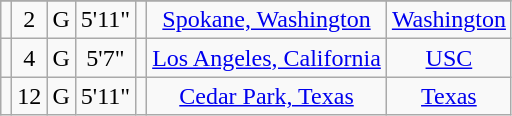<table class="wikitable sortable" style="text-align: center">
<tr align=center>
</tr>
<tr>
<td></td>
<td>2</td>
<td>G</td>
<td>5'11"</td>
<td></td>
<td><a href='#'>Spokane, Washington</a></td>
<td><a href='#'>Washington</a></td>
</tr>
<tr>
<td></td>
<td>4</td>
<td>G</td>
<td>5'7"</td>
<td></td>
<td><a href='#'>Los Angeles, California</a></td>
<td><a href='#'>USC</a></td>
</tr>
<tr>
<td></td>
<td>12</td>
<td>G</td>
<td>5'11"</td>
<td></td>
<td><a href='#'>Cedar Park, Texas</a></td>
<td><a href='#'>Texas</a></td>
</tr>
</table>
